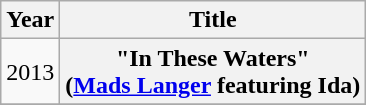<table class="wikitable plainrowheaders" style="text-align:center;" border="1">
<tr>
<th scope="col">Year</th>
<th scope="col">Title</th>
</tr>
<tr>
<td>2013</td>
<th scope="row">"In These Waters"<br><span>(<a href='#'>Mads Langer</a> featuring Ida)</span></th>
</tr>
<tr>
</tr>
</table>
